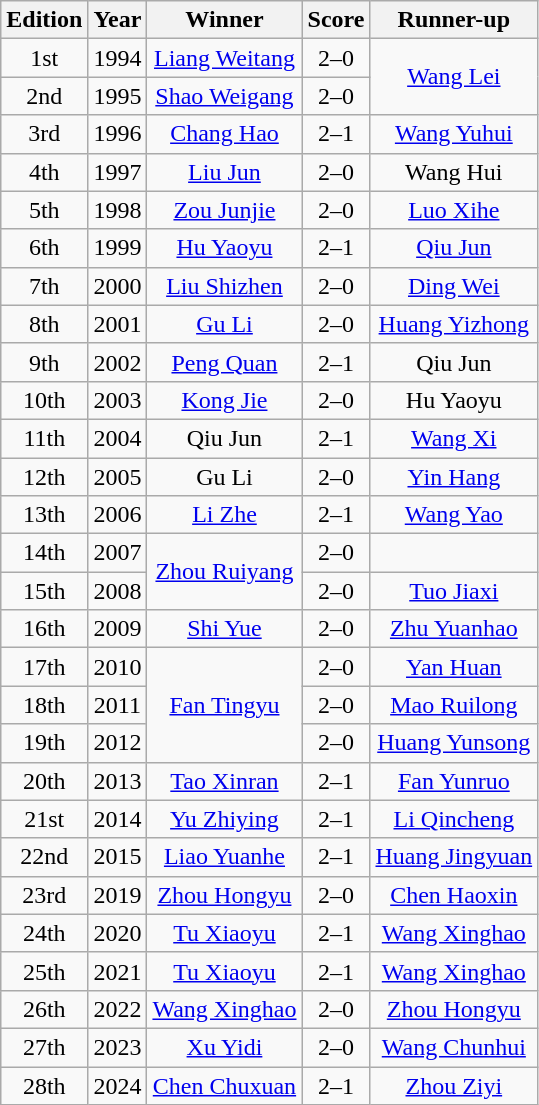<table class="wikitable" style="text-align: center;">
<tr>
<th>Edition</th>
<th>Year</th>
<th>Winner</th>
<th>Score</th>
<th>Runner-up</th>
</tr>
<tr>
<td>1st</td>
<td>1994</td>
<td><a href='#'>Liang Weitang</a></td>
<td>2–0</td>
<td rowspan="2"><a href='#'>Wang Lei</a></td>
</tr>
<tr>
<td>2nd</td>
<td>1995</td>
<td><a href='#'>Shao Weigang</a></td>
<td>2–0</td>
</tr>
<tr>
<td>3rd</td>
<td>1996</td>
<td><a href='#'>Chang Hao</a></td>
<td>2–1</td>
<td><a href='#'>Wang Yuhui</a></td>
</tr>
<tr>
<td>4th</td>
<td>1997</td>
<td><a href='#'>Liu Jun</a></td>
<td>2–0</td>
<td>Wang Hui</td>
</tr>
<tr>
<td>5th</td>
<td>1998</td>
<td><a href='#'>Zou Junjie</a></td>
<td>2–0</td>
<td><a href='#'>Luo Xihe</a></td>
</tr>
<tr>
<td>6th</td>
<td>1999</td>
<td><a href='#'>Hu Yaoyu</a></td>
<td>2–1</td>
<td><a href='#'>Qiu Jun</a></td>
</tr>
<tr>
<td>7th</td>
<td>2000</td>
<td><a href='#'>Liu Shizhen</a></td>
<td>2–0</td>
<td><a href='#'>Ding Wei</a></td>
</tr>
<tr>
<td>8th</td>
<td>2001</td>
<td><a href='#'>Gu Li</a></td>
<td>2–0</td>
<td><a href='#'>Huang Yizhong</a></td>
</tr>
<tr>
<td>9th</td>
<td>2002</td>
<td><a href='#'>Peng Quan</a></td>
<td>2–1</td>
<td>Qiu Jun</td>
</tr>
<tr>
<td>10th</td>
<td>2003</td>
<td><a href='#'>Kong Jie</a></td>
<td>2–0</td>
<td>Hu Yaoyu</td>
</tr>
<tr>
<td>11th</td>
<td>2004</td>
<td>Qiu Jun</td>
<td>2–1</td>
<td><a href='#'>Wang Xi</a></td>
</tr>
<tr>
<td>12th</td>
<td>2005</td>
<td>Gu Li</td>
<td>2–0</td>
<td><a href='#'>Yin Hang</a></td>
</tr>
<tr>
<td>13th</td>
<td>2006</td>
<td><a href='#'>Li Zhe</a></td>
<td>2–1</td>
<td><a href='#'>Wang Yao</a></td>
</tr>
<tr>
<td>14th</td>
<td>2007</td>
<td rowspan="2"><a href='#'>Zhou Ruiyang</a></td>
<td>2–0</td>
<td></td>
</tr>
<tr>
<td>15th</td>
<td>2008</td>
<td>2–0</td>
<td><a href='#'>Tuo Jiaxi</a></td>
</tr>
<tr>
<td>16th</td>
<td>2009</td>
<td><a href='#'>Shi Yue</a></td>
<td>2–0</td>
<td><a href='#'>Zhu Yuanhao</a></td>
</tr>
<tr>
<td>17th</td>
<td>2010</td>
<td rowspan="3"><a href='#'>Fan Tingyu</a></td>
<td>2–0</td>
<td><a href='#'>Yan Huan</a></td>
</tr>
<tr>
<td>18th</td>
<td>2011</td>
<td>2–0</td>
<td><a href='#'>Mao Ruilong</a></td>
</tr>
<tr>
<td>19th</td>
<td>2012</td>
<td>2–0</td>
<td><a href='#'>Huang Yunsong</a></td>
</tr>
<tr>
<td>20th</td>
<td>2013</td>
<td><a href='#'>Tao Xinran</a></td>
<td>2–1</td>
<td><a href='#'>Fan Yunruo</a></td>
</tr>
<tr>
<td>21st</td>
<td>2014</td>
<td><a href='#'>Yu Zhiying</a></td>
<td>2–1</td>
<td><a href='#'>Li Qincheng</a></td>
</tr>
<tr>
<td>22nd</td>
<td>2015</td>
<td><a href='#'>Liao Yuanhe</a></td>
<td>2–1</td>
<td><a href='#'>Huang Jingyuan</a></td>
</tr>
<tr>
<td>23rd</td>
<td>2019</td>
<td><a href='#'>Zhou Hongyu</a></td>
<td>2–0</td>
<td><a href='#'>Chen Haoxin</a></td>
</tr>
<tr>
<td>24th</td>
<td>2020</td>
<td><a href='#'>Tu Xiaoyu</a></td>
<td>2–1</td>
<td><a href='#'>Wang Xinghao</a></td>
</tr>
<tr>
<td>25th</td>
<td>2021</td>
<td><a href='#'>Tu Xiaoyu</a></td>
<td>2–1</td>
<td><a href='#'>Wang Xinghao</a></td>
</tr>
<tr>
<td>26th</td>
<td>2022</td>
<td><a href='#'>Wang Xinghao</a></td>
<td>2–0</td>
<td><a href='#'>Zhou Hongyu</a></td>
</tr>
<tr>
<td>27th</td>
<td>2023</td>
<td><a href='#'>Xu Yidi</a></td>
<td>2–0</td>
<td><a href='#'>Wang Chunhui</a></td>
</tr>
<tr>
<td>28th</td>
<td>2024</td>
<td><a href='#'>Chen Chuxuan</a></td>
<td>2–1</td>
<td><a href='#'>Zhou Ziyi</a></td>
</tr>
</table>
